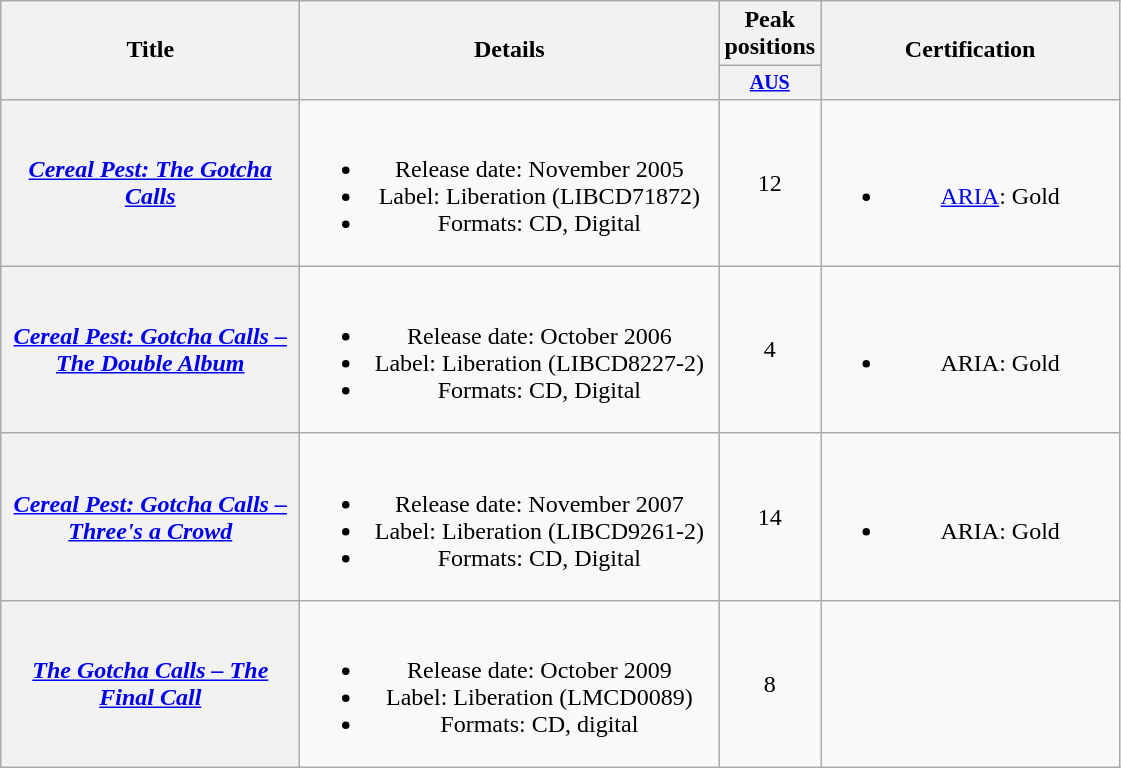<table class="wikitable plainrowheaders" style="text-align:center;">
<tr>
<th rowspan="2" style="width:12em;">Title</th>
<th rowspan="2" style="width:17em;">Details</th>
<th colspan="1">Peak positions</th>
<th rowspan="2" style="width:12em;">Certification</th>
</tr>
<tr style="font-size:smaller;">
<th width="50"><a href='#'>AUS</a><br></th>
</tr>
<tr>
<th scope="row"><em><a href='#'>Cereal Pest: The Gotcha Calls</a></em></th>
<td><br><ul><li>Release date: November 2005</li><li>Label: Liberation (LIBCD71872)</li><li>Formats: CD, Digital</li></ul></td>
<td>12</td>
<td><br><ul><li><a href='#'>ARIA</a>: Gold</li></ul></td>
</tr>
<tr>
<th scope="row"><em><a href='#'>Cereal Pest: Gotcha Calls – The Double Album</a></em></th>
<td><br><ul><li>Release date: October 2006</li><li>Label: Liberation (LIBCD8227-2)</li><li>Formats: CD, Digital</li></ul></td>
<td>4</td>
<td><br><ul><li>ARIA: Gold</li></ul></td>
</tr>
<tr>
<th scope="row"><em><a href='#'>Cereal Pest: Gotcha Calls – Three's a Crowd</a></em></th>
<td><br><ul><li>Release date: November 2007</li><li>Label: Liberation (LIBCD9261-2)</li><li>Formats: CD, Digital</li></ul></td>
<td>14</td>
<td><br><ul><li>ARIA: Gold</li></ul></td>
</tr>
<tr>
<th scope="row"><em><a href='#'>The Gotcha Calls – The Final Call</a></em></th>
<td><br><ul><li>Release date: October 2009</li><li>Label: Liberation (LMCD0089)</li><li>Formats: CD, digital</li></ul></td>
<td>8</td>
<td></td>
</tr>
</table>
